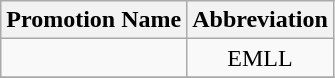<table class="wikitable">
<tr>
<th>Promotion Name</th>
<th>Abbreviation</th>
</tr>
<tr>
<td></td>
<td align=center>EMLL</td>
</tr>
<tr>
</tr>
</table>
